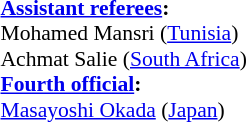<table style="width:100%; font-size:90%">
<tr>
<td><br><strong><a href='#'>Assistant referees</a>:</strong>
<br>Mohamed Mansri (<a href='#'>Tunisia</a>)
<br>Achmat Salie (<a href='#'>South Africa</a>)
<br><strong><a href='#'>Fourth official</a>:</strong>
<br><a href='#'>Masayoshi Okada</a> (<a href='#'>Japan</a>)</td>
</tr>
</table>
